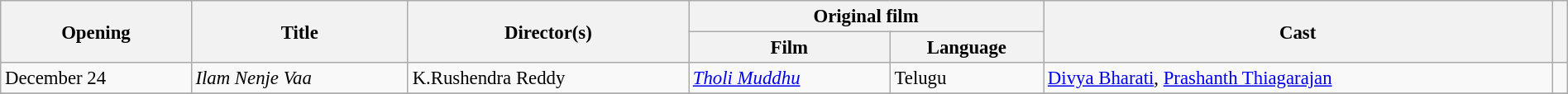<table class="wikitable sortable"  style="width:100%; font-size:95%;">
<tr>
<th scope="col" rowspan="2">Opening</th>
<th scope="col" rowspan="2">Title</th>
<th scope="col" rowspan="2">Director(s)</th>
<th scope="col" colspan="2">Original film</th>
<th scope="col" rowspan="2">Cast</th>
<th scope="col" rowspan="2" class="unsortable"></th>
</tr>
<tr>
<th scope="col">Film</th>
<th scope="col">Language</th>
</tr>
<tr>
<td>December 24</td>
<td><em>Ilam Nenje Vaa</em></td>
<td>K.Rushendra Reddy</td>
<td><em><a href='#'>Tholi Muddhu</a></em></td>
<td>Telugu</td>
<td><a href='#'>Divya Bharati</a>, <a href='#'>Prashanth Thiagarajan</a></td>
<td></td>
</tr>
<tr>
</tr>
</table>
